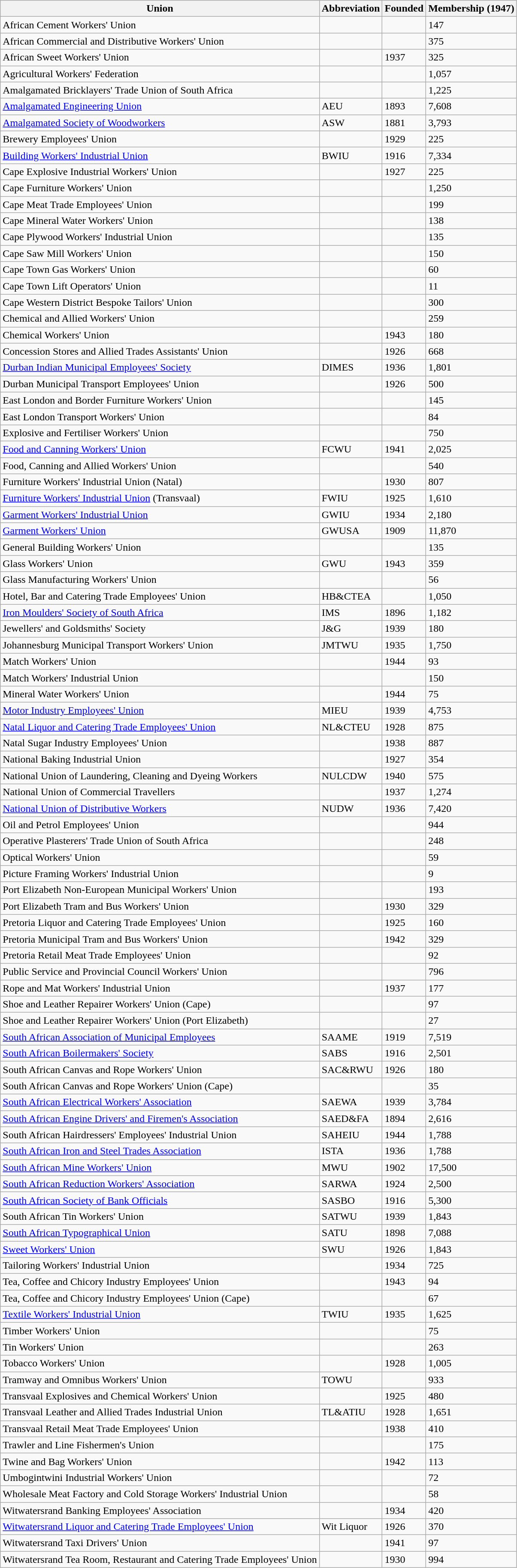<table class="wikitable sortable">
<tr>
<th>Union</th>
<th>Abbreviation</th>
<th>Founded</th>
<th>Membership (1947)</th>
</tr>
<tr>
<td>African Cement Workers' Union</td>
<td></td>
<td></td>
<td>147</td>
</tr>
<tr>
<td>African Commercial and Distributive Workers' Union</td>
<td></td>
<td></td>
<td>375</td>
</tr>
<tr>
<td>African Sweet Workers' Union</td>
<td></td>
<td>1937</td>
<td>325</td>
</tr>
<tr>
<td>Agricultural Workers' Federation</td>
<td></td>
<td></td>
<td>1,057</td>
</tr>
<tr>
<td>Amalgamated Bricklayers' Trade Union of South Africa</td>
<td></td>
<td></td>
<td>1,225</td>
</tr>
<tr>
<td><a href='#'>Amalgamated Engineering Union</a></td>
<td>AEU</td>
<td>1893</td>
<td>7,608</td>
</tr>
<tr>
<td><a href='#'>Amalgamated Society of Woodworkers</a></td>
<td>ASW</td>
<td>1881</td>
<td>3,793</td>
</tr>
<tr>
<td>Brewery Employees' Union</td>
<td></td>
<td>1929</td>
<td>225</td>
</tr>
<tr>
<td><a href='#'>Building Workers' Industrial Union</a></td>
<td>BWIU</td>
<td>1916</td>
<td>7,334</td>
</tr>
<tr>
<td>Cape Explosive Industrial Workers' Union</td>
<td></td>
<td>1927</td>
<td>225</td>
</tr>
<tr>
<td>Cape Furniture Workers' Union</td>
<td></td>
<td></td>
<td>1,250</td>
</tr>
<tr>
<td>Cape Meat Trade Employees' Union</td>
<td></td>
<td></td>
<td>199</td>
</tr>
<tr>
<td>Cape Mineral Water Workers' Union</td>
<td></td>
<td></td>
<td>138</td>
</tr>
<tr>
<td>Cape Plywood Workers' Industrial Union</td>
<td></td>
<td></td>
<td>135</td>
</tr>
<tr>
<td>Cape Saw Mill Workers' Union</td>
<td></td>
<td></td>
<td>150</td>
</tr>
<tr>
<td>Cape Town Gas Workers' Union</td>
<td></td>
<td></td>
<td>60</td>
</tr>
<tr>
<td>Cape Town Lift Operators' Union</td>
<td></td>
<td></td>
<td>11</td>
</tr>
<tr>
<td>Cape Western District Bespoke Tailors' Union</td>
<td></td>
<td></td>
<td>300</td>
</tr>
<tr>
<td>Chemical and Allied Workers' Union</td>
<td></td>
<td></td>
<td>259</td>
</tr>
<tr>
<td>Chemical Workers' Union</td>
<td></td>
<td>1943</td>
<td>180</td>
</tr>
<tr>
<td>Concession Stores and Allied Trades Assistants' Union</td>
<td></td>
<td>1926</td>
<td>668</td>
</tr>
<tr>
<td><a href='#'>Durban Indian Municipal Employees' Society</a></td>
<td>DIMES</td>
<td>1936</td>
<td>1,801</td>
</tr>
<tr>
<td>Durban Municipal Transport Employees' Union</td>
<td></td>
<td>1926</td>
<td>500</td>
</tr>
<tr>
<td>East London and Border Furniture Workers' Union</td>
<td></td>
<td></td>
<td>145</td>
</tr>
<tr>
<td>East London Transport Workers' Union</td>
<td></td>
<td></td>
<td>84</td>
</tr>
<tr>
<td>Explosive and Fertiliser Workers' Union</td>
<td></td>
<td></td>
<td>750</td>
</tr>
<tr>
<td><a href='#'>Food and Canning Workers' Union</a></td>
<td>FCWU</td>
<td>1941</td>
<td>2,025</td>
</tr>
<tr>
<td>Food, Canning and Allied Workers' Union</td>
<td></td>
<td></td>
<td>540</td>
</tr>
<tr>
<td>Furniture Workers' Industrial Union (Natal)</td>
<td></td>
<td>1930</td>
<td>807</td>
</tr>
<tr>
<td><a href='#'>Furniture Workers' Industrial Union</a> (Transvaal)</td>
<td>FWIU</td>
<td>1925</td>
<td>1,610</td>
</tr>
<tr>
<td><a href='#'>Garment Workers' Industrial Union</a></td>
<td>GWIU</td>
<td>1934</td>
<td>2,180</td>
</tr>
<tr>
<td><a href='#'>Garment Workers' Union</a></td>
<td>GWUSA</td>
<td>1909</td>
<td>11,870</td>
</tr>
<tr>
<td>General Building Workers' Union</td>
<td></td>
<td></td>
<td>135</td>
</tr>
<tr>
<td>Glass Workers' Union</td>
<td>GWU</td>
<td>1943</td>
<td>359</td>
</tr>
<tr>
<td>Glass Manufacturing Workers' Union</td>
<td></td>
<td></td>
<td>56</td>
</tr>
<tr>
<td>Hotel, Bar and Catering Trade Employees' Union</td>
<td>HB&CTEA</td>
<td></td>
<td>1,050</td>
</tr>
<tr>
<td><a href='#'>Iron Moulders' Society of South Africa</a></td>
<td>IMS</td>
<td>1896</td>
<td>1,182</td>
</tr>
<tr>
<td>Jewellers' and Goldsmiths' Society</td>
<td>J&G</td>
<td>1939</td>
<td>180</td>
</tr>
<tr>
<td>Johannesburg Municipal Transport Workers' Union</td>
<td>JMTWU</td>
<td>1935</td>
<td>1,750</td>
</tr>
<tr>
<td>Match Workers' Union</td>
<td></td>
<td>1944</td>
<td>93</td>
</tr>
<tr>
<td>Match Workers' Industrial Union</td>
<td></td>
<td></td>
<td>150</td>
</tr>
<tr>
<td>Mineral Water Workers' Union</td>
<td></td>
<td>1944</td>
<td>75</td>
</tr>
<tr>
<td><a href='#'>Motor Industry Employees' Union</a></td>
<td>MIEU</td>
<td>1939</td>
<td>4,753</td>
</tr>
<tr>
<td><a href='#'>Natal Liquor and Catering Trade Employees' Union</a></td>
<td>NL&CTEU</td>
<td>1928</td>
<td>875</td>
</tr>
<tr>
<td>Natal Sugar Industry Employees' Union</td>
<td></td>
<td>1938</td>
<td>887</td>
</tr>
<tr>
<td>National Baking Industrial Union</td>
<td></td>
<td>1927</td>
<td>354</td>
</tr>
<tr>
<td>National Union of Laundering, Cleaning and Dyeing Workers</td>
<td>NULCDW</td>
<td>1940</td>
<td>575</td>
</tr>
<tr>
<td>National Union of Commercial Travellers</td>
<td></td>
<td>1937</td>
<td>1,274</td>
</tr>
<tr>
<td><a href='#'>National Union of Distributive Workers</a></td>
<td>NUDW</td>
<td>1936</td>
<td>7,420</td>
</tr>
<tr>
<td>Oil and Petrol Employees' Union</td>
<td></td>
<td></td>
<td>944</td>
</tr>
<tr>
<td>Operative Plasterers' Trade Union of South Africa</td>
<td></td>
<td></td>
<td>248</td>
</tr>
<tr>
<td>Optical Workers' Union</td>
<td></td>
<td></td>
<td>59</td>
</tr>
<tr>
<td>Picture Framing Workers' Industrial Union</td>
<td></td>
<td></td>
<td>9</td>
</tr>
<tr>
<td>Port Elizabeth Non-European Municipal Workers' Union</td>
<td></td>
<td></td>
<td>193</td>
</tr>
<tr>
<td>Port Elizabeth Tram and Bus Workers' Union</td>
<td></td>
<td>1930</td>
<td>329</td>
</tr>
<tr>
<td>Pretoria Liquor and Catering Trade Employees' Union</td>
<td></td>
<td>1925</td>
<td>160</td>
</tr>
<tr>
<td>Pretoria Municipal Tram and Bus Workers' Union</td>
<td></td>
<td>1942</td>
<td>329</td>
</tr>
<tr>
<td>Pretoria Retail Meat Trade Employees' Union</td>
<td></td>
<td></td>
<td>92</td>
</tr>
<tr>
<td>Public Service and Provincial Council Workers' Union</td>
<td></td>
<td></td>
<td>796</td>
</tr>
<tr>
<td>Rope and Mat Workers' Industrial Union</td>
<td></td>
<td>1937</td>
<td>177</td>
</tr>
<tr>
<td>Shoe and Leather Repairer Workers' Union (Cape)</td>
<td></td>
<td></td>
<td>97</td>
</tr>
<tr>
<td>Shoe and Leather Repairer Workers' Union (Port Elizabeth)</td>
<td></td>
<td></td>
<td>27</td>
</tr>
<tr>
<td><a href='#'>South African Association of Municipal Employees</a></td>
<td>SAAME</td>
<td>1919</td>
<td>7,519</td>
</tr>
<tr>
<td><a href='#'>South African Boilermakers' Society</a></td>
<td>SABS</td>
<td>1916</td>
<td>2,501</td>
</tr>
<tr>
<td>South African Canvas and Rope Workers' Union</td>
<td>SAC&RWU</td>
<td>1926</td>
<td>180</td>
</tr>
<tr>
<td>South African Canvas and Rope Workers' Union (Cape)</td>
<td></td>
<td></td>
<td>35</td>
</tr>
<tr>
<td><a href='#'>South African Electrical Workers' Association</a></td>
<td>SAEWA</td>
<td>1939</td>
<td>3,784</td>
</tr>
<tr>
<td><a href='#'>South African Engine Drivers' and Firemen's Association</a></td>
<td>SAED&FA</td>
<td>1894</td>
<td>2,616</td>
</tr>
<tr>
<td>South African Hairdressers' Employees' Industrial Union</td>
<td>SAHEIU</td>
<td>1944</td>
<td>1,788</td>
</tr>
<tr>
<td><a href='#'>South African Iron and Steel Trades Association</a></td>
<td>ISTA</td>
<td>1936</td>
<td>1,788</td>
</tr>
<tr>
<td><a href='#'>South African Mine Workers' Union</a></td>
<td>MWU</td>
<td>1902</td>
<td>17,500</td>
</tr>
<tr>
<td><a href='#'>South African Reduction Workers' Association</a></td>
<td>SARWA</td>
<td>1924</td>
<td>2,500</td>
</tr>
<tr>
<td><a href='#'>South African Society of Bank Officials</a></td>
<td>SASBO</td>
<td>1916</td>
<td>5,300</td>
</tr>
<tr>
<td>South African Tin Workers' Union</td>
<td>SATWU</td>
<td>1939</td>
<td>1,843</td>
</tr>
<tr>
<td><a href='#'>South African Typographical Union</a></td>
<td>SATU</td>
<td>1898</td>
<td>7,088</td>
</tr>
<tr>
<td><a href='#'>Sweet Workers' Union</a></td>
<td>SWU</td>
<td>1926</td>
<td>1,843</td>
</tr>
<tr>
<td>Tailoring Workers' Industrial Union</td>
<td></td>
<td>1934</td>
<td>725</td>
</tr>
<tr>
<td>Tea, Coffee and Chicory Industry Employees' Union</td>
<td></td>
<td>1943</td>
<td>94</td>
</tr>
<tr>
<td>Tea, Coffee and Chicory Industry Employees' Union (Cape)</td>
<td></td>
<td></td>
<td>67</td>
</tr>
<tr>
<td><a href='#'>Textile Workers' Industrial Union</a></td>
<td>TWIU</td>
<td>1935</td>
<td>1,625</td>
</tr>
<tr>
<td>Timber Workers' Union</td>
<td></td>
<td></td>
<td>75</td>
</tr>
<tr>
<td>Tin Workers' Union</td>
<td></td>
<td></td>
<td>263</td>
</tr>
<tr>
<td>Tobacco Workers' Union</td>
<td></td>
<td>1928</td>
<td>1,005</td>
</tr>
<tr>
<td>Tramway and Omnibus Workers' Union</td>
<td>TOWU</td>
<td></td>
<td>933</td>
</tr>
<tr>
<td>Transvaal Explosives and Chemical Workers' Union</td>
<td></td>
<td>1925</td>
<td>480</td>
</tr>
<tr>
<td>Transvaal Leather and Allied Trades Industrial Union</td>
<td>TL&ATIU</td>
<td>1928</td>
<td>1,651</td>
</tr>
<tr>
<td>Transvaal Retail Meat Trade Employees' Union</td>
<td></td>
<td>1938</td>
<td>410</td>
</tr>
<tr>
<td>Trawler and Line Fishermen's Union</td>
<td></td>
<td></td>
<td>175</td>
</tr>
<tr>
<td>Twine and Bag Workers' Union</td>
<td></td>
<td>1942</td>
<td>113</td>
</tr>
<tr>
<td>Umbogintwini Industrial Workers' Union</td>
<td></td>
<td></td>
<td>72</td>
</tr>
<tr>
<td>Wholesale Meat Factory and Cold Storage Workers' Industrial Union</td>
<td></td>
<td></td>
<td>58</td>
</tr>
<tr>
<td>Witwatersrand Banking Employees' Association</td>
<td></td>
<td>1934</td>
<td>420</td>
</tr>
<tr>
<td><a href='#'>Witwatersrand Liquor and Catering Trade Employees' Union</a></td>
<td>Wit Liquor</td>
<td>1926</td>
<td>370</td>
</tr>
<tr>
<td>Witwatersrand Taxi Drivers' Union</td>
<td></td>
<td>1941</td>
<td>97</td>
</tr>
<tr>
<td>Witwatersrand Tea Room, Restaurant and Catering Trade Employees' Union</td>
<td></td>
<td>1930</td>
<td>994</td>
</tr>
</table>
